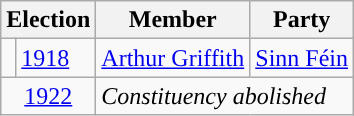<table class="wikitable">
<tr>
<th colspan="2">Election</th>
<th>Member</th>
<th>Party</th>
</tr>
<tr>
<td style="color:inherit;background-color: "></td>
<td><a href='#'>1918</a></td>
<td><a href='#'>Arthur Griffith</a></td>
<td><a href='#'>Sinn Féin</a></td>
</tr>
<tr>
<td colspan="2" align="center"><a href='#'>1922</a></td>
<td colspan="2"><em>Constituency abolished</em></td>
</tr>
</table>
